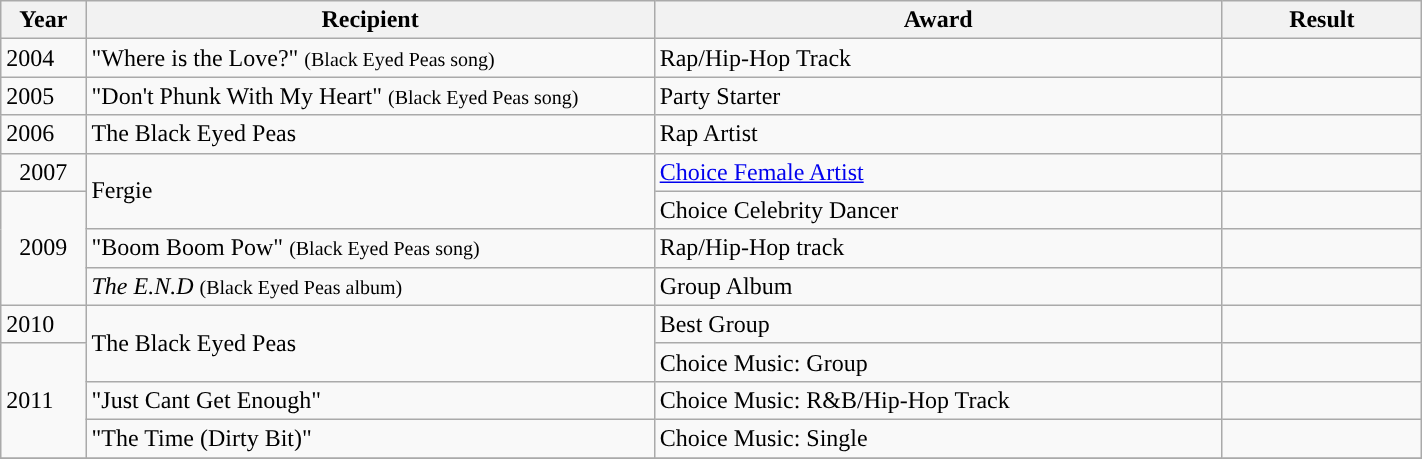<table style="width: 75%;" class="wikitable">
<tr>
<th style="width:6%;">Year</th>
<th style="width:40%;">Recipient</th>
<th style="width:40%;">Award</th>
<th style="width:14%;">Result</th>
</tr>
<tr>
<td>2004</td>
<td>"Where is the Love?" <small>(Black Eyed Peas song)</small></td>
<td>Rap/Hip-Hop Track</td>
<td></td>
</tr>
<tr>
<td>2005</td>
<td>"Don't Phunk With My Heart" <small>(Black Eyed Peas song)</small></td>
<td>Party Starter</td>
<td></td>
</tr>
<tr>
<td>2006</td>
<td>The Black Eyed Peas</td>
<td>Rap Artist</td>
<td></td>
</tr>
<tr>
<td rowspan="1" style="text-align:center;">2007</td>
<td rowspan="2" style="text-align:left;">Fergie</td>
<td><a href='#'>Choice Female Artist</a></td>
<td></td>
</tr>
<tr>
<td rowspan="3" style="text-align:center;">2009</td>
<td>Choice Celebrity Dancer</td>
<td></td>
</tr>
<tr>
<td>"Boom Boom Pow" <small>(Black Eyed Peas song)</small></td>
<td>Rap/Hip-Hop track</td>
<td></td>
</tr>
<tr>
<td><em>The E.N.D</em> <small>(Black Eyed Peas album)</small></td>
<td>Group Album</td>
<td></td>
</tr>
<tr>
<td>2010</td>
<td rowspan=2>The Black Eyed Peas</td>
<td>Best Group</td>
<td></td>
</tr>
<tr>
<td rowspan=3>2011</td>
<td>Choice Music: Group</td>
<td></td>
</tr>
<tr>
<td>"Just Cant Get Enough"</td>
<td>Choice Music: R&B/Hip-Hop Track</td>
<td></td>
</tr>
<tr>
<td>"The Time (Dirty Bit)"</td>
<td>Choice Music: Single</td>
<td></td>
</tr>
<tr>
</tr>
</table>
